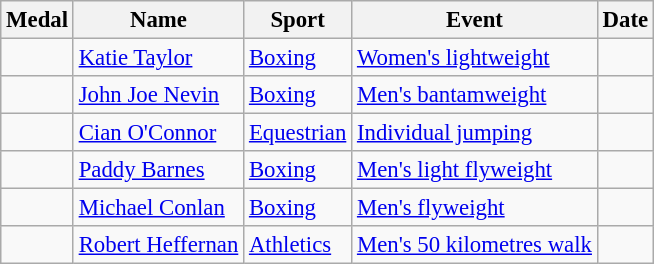<table class="wikitable sortable" style="font-size: 95%;">
<tr>
<th>Medal</th>
<th>Name</th>
<th>Sport</th>
<th>Event</th>
<th>Date</th>
</tr>
<tr>
<td></td>
<td><a href='#'>Katie Taylor</a></td>
<td><a href='#'>Boxing</a></td>
<td><a href='#'>Women's lightweight</a></td>
<td></td>
</tr>
<tr>
<td></td>
<td><a href='#'>John Joe Nevin</a></td>
<td><a href='#'>Boxing</a></td>
<td><a href='#'>Men's bantamweight</a></td>
<td></td>
</tr>
<tr>
<td></td>
<td><a href='#'>Cian O'Connor</a></td>
<td><a href='#'>Equestrian</a></td>
<td><a href='#'>Individual jumping</a></td>
<td></td>
</tr>
<tr>
<td></td>
<td><a href='#'>Paddy Barnes</a></td>
<td><a href='#'>Boxing</a></td>
<td><a href='#'>Men's light flyweight</a></td>
<td></td>
</tr>
<tr>
<td></td>
<td><a href='#'>Michael Conlan</a></td>
<td><a href='#'>Boxing</a></td>
<td><a href='#'>Men's flyweight</a></td>
<td></td>
</tr>
<tr>
<td></td>
<td><a href='#'>Robert Heffernan</a></td>
<td><a href='#'>Athletics</a></td>
<td><a href='#'>Men's 50 kilometres walk</a></td>
<td></td>
</tr>
</table>
